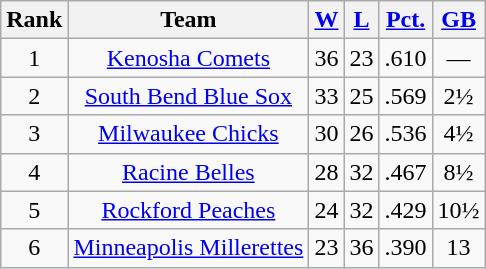<table class="wikitable" style="text-align:center;">
<tr>
<th>Rank</th>
<th>Team</th>
<th><a href='#'>W</a></th>
<th><a href='#'>L</a></th>
<th><a href='#'>Pct.</a></th>
<th><a href='#'>GB</a></th>
</tr>
<tr>
<td>1</td>
<td><a href='#'>Kenosha Comets</a></td>
<td>36</td>
<td>23</td>
<td>.610</td>
<td>—</td>
</tr>
<tr>
<td>2</td>
<td><a href='#'>South Bend Blue Sox</a></td>
<td>33</td>
<td>25</td>
<td>.569</td>
<td>2½</td>
</tr>
<tr>
<td>3</td>
<td><a href='#'>Milwaukee Chicks</a></td>
<td>30</td>
<td>26</td>
<td>.536</td>
<td>4½</td>
</tr>
<tr>
<td>4</td>
<td><a href='#'>Racine Belles</a></td>
<td>28</td>
<td>32</td>
<td>.467</td>
<td>8½</td>
</tr>
<tr>
<td>5</td>
<td><a href='#'>Rockford Peaches</a></td>
<td>24</td>
<td>32</td>
<td>.429</td>
<td>10½</td>
</tr>
<tr>
<td>6</td>
<td><a href='#'>Minneapolis Millerettes</a></td>
<td>23</td>
<td>36</td>
<td>.390</td>
<td>13</td>
</tr>
</table>
